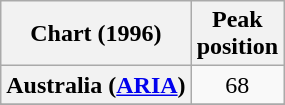<table class="wikitable sortable plainrowheaders" style="text-align:center">
<tr>
<th>Chart (1996)</th>
<th>Peak<br>position</th>
</tr>
<tr>
<th scope="row">Australia (<a href='#'>ARIA</a>)</th>
<td>68</td>
</tr>
<tr>
</tr>
<tr>
</tr>
<tr>
</tr>
<tr>
</tr>
<tr>
</tr>
</table>
